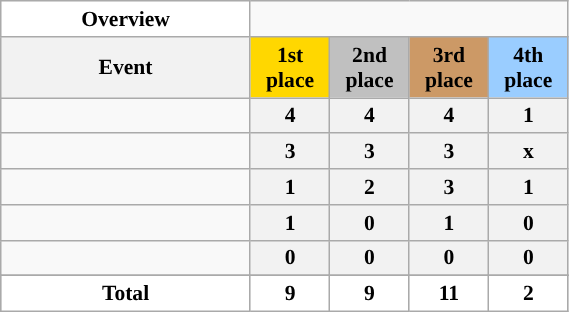<table class="wikitable" style="width:30%; font-size:90%; text-align:center;">
<tr>
<th style="color:black; background:#FFFFFF; ">Overview</th>
</tr>
<tr>
<th>Event</th>
<th style="width:14%; background:gold;">1st place</th>
<th style="width:14%; background:silver;">2nd place</th>
<th style="width:14%; background:#c96;">3rd place</th>
<th style="width:14%; background:#9acdff;">4th place</th>
</tr>
<tr>
<td align=left></td>
<th>4</th>
<th>4</th>
<th>4</th>
<th>1</th>
</tr>
<tr>
<td align=left></td>
<th>3</th>
<th>3</th>
<th>3</th>
<th>x</th>
</tr>
<tr>
<td align=left></td>
<th>1</th>
<th>2</th>
<th>3</th>
<th>1</th>
</tr>
<tr>
<td align=left></td>
<th>1</th>
<th>0</th>
<th>1</th>
<th>0</th>
</tr>
<tr>
<td align=left></td>
<th>0</th>
<th>0</th>
<th>0</th>
<th>0</th>
</tr>
<tr>
</tr>
<tr style="background:silver">
<th style="color:black; background:#FFFFFF; ">Total</th>
<th style="color:black; background:#FFFFFF; ">9</th>
<th style="color:black; background:#FFFFFF; ">9</th>
<th style="color:black; background:#FFFFFF; ">11</th>
<th style="color:black; background:#FFFFFF; ">2</th>
</tr>
</table>
